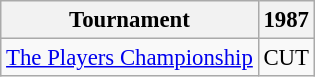<table class="wikitable" style="font-size:95%;text-align:center;">
<tr>
<th>Tournament</th>
<th>1987</th>
</tr>
<tr>
<td align=left><a href='#'>The Players Championship</a></td>
<td>CUT</td>
</tr>
</table>
